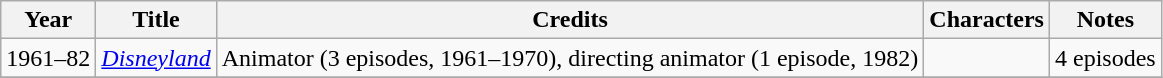<table class="wikitable sortable">
<tr>
<th>Year</th>
<th>Title</th>
<th>Credits</th>
<th>Characters</th>
<th>Notes</th>
</tr>
<tr>
<td>1961–82</td>
<td><em><a href='#'>Disneyland</a></em></td>
<td>Animator (3 episodes, 1961–1970), directing animator (1 episode, 1982)</td>
<td></td>
<td>4 episodes</td>
</tr>
<tr>
</tr>
</table>
